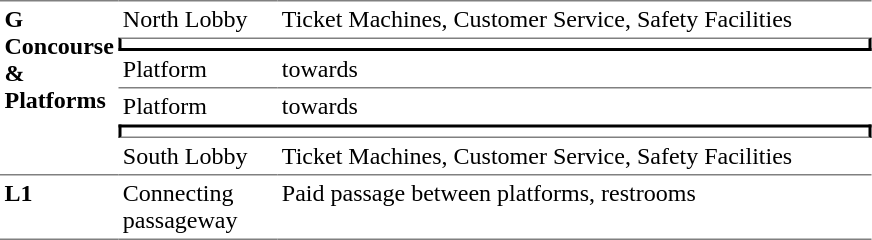<table border=0 cellspacing=0 cellpadding=3>
<tr>
<td style="border-top:solid 1px gray;border-bottom:solid 1px gray;" rowspan=6 width=50 valign=top><strong>G<br>Concourse & Platforms</strong></td>
<td style="border-top:solid 1px gray;" width=100 valign=top>North Lobby</td>
<td style="border-top:solid 1px gray;" width=390 valign=top>Ticket Machines, Customer Service, Safety Facilities</td>
</tr>
<tr>
<td style="border-top:solid 1px gray;border-bottom:solid 1px gray;border-right:solid 2px black;border-left:solid 2px black;border-bottom:solid 2px black;text-align:center;" colspan=2></td>
</tr>
<tr>
<td style="border-bottom:solid 1px gray;">Platform </td>
<td style="border-bottom:solid 1px gray;">  towards  </td>
</tr>
<tr>
<td>Platform </td>
<td>  towards   </td>
</tr>
<tr>
<td style="border-bottom:solid 1px gray;border-top:solid 2px black;border-right:solid 2px black;border-left:solid 2px black;text-align:center;" colspan=2></td>
</tr>
<tr>
<td style="border-bottom:solid 1px gray;" valign=top>South Lobby</td>
<td style="border-bottom:solid 1px gray;" valign=top>Ticket Machines, Customer Service, Safety Facilities</td>
</tr>
<tr>
<td style="border-bottom:solid 1px gray;" valign=top><strong>L1</strong></td>
<td style="border-bottom:solid 1px gray;" valign=top>Connecting passageway</td>
<td style="border-bottom:solid 1px gray;" valign=top>Paid passage between platforms, restrooms</td>
</tr>
</table>
